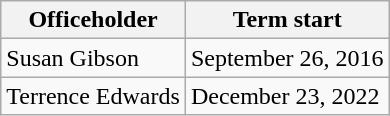<table class="wikitable sortable">
<tr style="vertical-align:bottom;">
<th>Officeholder</th>
<th>Term start</th>
</tr>
<tr>
<td>Susan Gibson</td>
<td>September 26, 2016</td>
</tr>
<tr>
<td>Terrence Edwards</td>
<td>December 23, 2022</td>
</tr>
</table>
